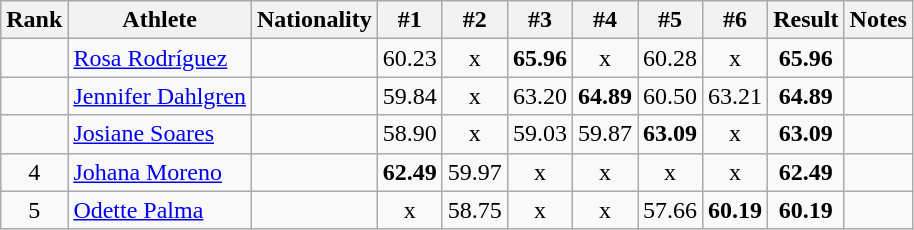<table class="wikitable sortable" style="text-align:center">
<tr>
<th>Rank</th>
<th>Athlete</th>
<th>Nationality</th>
<th>#1</th>
<th>#2</th>
<th>#3</th>
<th>#4</th>
<th>#5</th>
<th>#6</th>
<th>Result</th>
<th>Notes</th>
</tr>
<tr>
<td></td>
<td align="left"><a href='#'>Rosa Rodríguez</a></td>
<td align=left></td>
<td>60.23</td>
<td>x</td>
<td><strong>65.96</strong></td>
<td>x</td>
<td>60.28</td>
<td>x</td>
<td><strong>65.96</strong></td>
<td></td>
</tr>
<tr>
<td></td>
<td align="left"><a href='#'>Jennifer Dahlgren</a></td>
<td align=left></td>
<td>59.84</td>
<td>x</td>
<td>63.20</td>
<td><strong>64.89</strong></td>
<td>60.50</td>
<td>63.21</td>
<td><strong>64.89</strong></td>
<td></td>
</tr>
<tr>
<td></td>
<td align="left"><a href='#'>Josiane Soares</a></td>
<td align=left></td>
<td>58.90</td>
<td>x</td>
<td>59.03</td>
<td>59.87</td>
<td><strong>63.09</strong></td>
<td>x</td>
<td><strong>63.09</strong></td>
<td></td>
</tr>
<tr>
<td>4</td>
<td align="left"><a href='#'>Johana Moreno</a></td>
<td align=left></td>
<td><strong>62.49</strong></td>
<td>59.97</td>
<td>x</td>
<td>x</td>
<td>x</td>
<td>x</td>
<td><strong>62.49</strong></td>
<td></td>
</tr>
<tr>
<td>5</td>
<td align="left"><a href='#'>Odette Palma</a></td>
<td align=left></td>
<td>x</td>
<td>58.75</td>
<td>x</td>
<td>x</td>
<td>57.66</td>
<td><strong>60.19</strong></td>
<td><strong>60.19</strong></td>
<td></td>
</tr>
</table>
